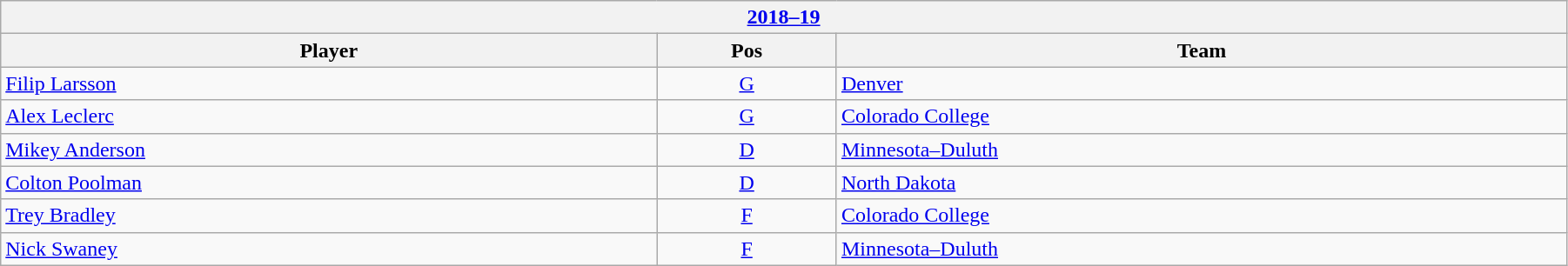<table class="wikitable" width=95%>
<tr>
<th colspan=3><a href='#'>2018–19</a></th>
</tr>
<tr>
<th>Player</th>
<th>Pos</th>
<th>Team</th>
</tr>
<tr>
<td><a href='#'>Filip Larsson</a></td>
<td align=center><a href='#'>G</a></td>
<td><a href='#'>Denver</a></td>
</tr>
<tr>
<td><a href='#'>Alex Leclerc</a></td>
<td align=center><a href='#'>G</a></td>
<td><a href='#'>Colorado College</a></td>
</tr>
<tr>
<td><a href='#'>Mikey Anderson</a></td>
<td align=center><a href='#'>D</a></td>
<td><a href='#'>Minnesota–Duluth</a></td>
</tr>
<tr>
<td><a href='#'>Colton Poolman</a></td>
<td align=center><a href='#'>D</a></td>
<td><a href='#'>North Dakota</a></td>
</tr>
<tr>
<td><a href='#'>Trey Bradley</a></td>
<td align=center><a href='#'>F</a></td>
<td><a href='#'>Colorado College</a></td>
</tr>
<tr>
<td><a href='#'>Nick Swaney</a></td>
<td align=center><a href='#'>F</a></td>
<td><a href='#'>Minnesota–Duluth</a></td>
</tr>
</table>
